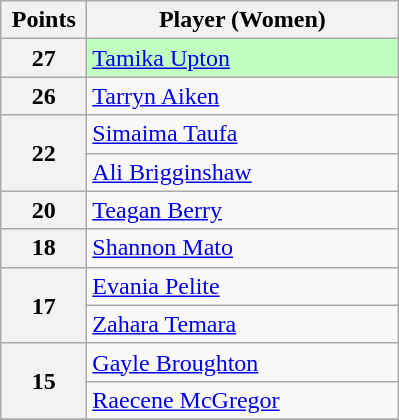<table class="wikitable" style="text-align:left;">
<tr>
<th width="50">Points</th>
<th width="200">Player (Women)</th>
</tr>
<tr>
<th>27</th>
<td style="background:#C0FFC0"> <a href='#'>Tamika Upton</a></td>
</tr>
<tr>
<th>26</th>
<td> <a href='#'>Tarryn Aiken</a></td>
</tr>
<tr>
<th rowspan="2">22</th>
<td> <a href='#'>Simaima Taufa</a></td>
</tr>
<tr>
<td> <a href='#'>Ali Brigginshaw</a></td>
</tr>
<tr>
<th>20</th>
<td> <a href='#'>Teagan Berry</a></td>
</tr>
<tr>
<th>18</th>
<td> <a href='#'>Shannon Mato</a></td>
</tr>
<tr>
<th rowspan="2">17</th>
<td> <a href='#'>Evania Pelite</a></td>
</tr>
<tr>
<td> <a href='#'>Zahara Temara</a></td>
</tr>
<tr>
<th rowspan="2">15</th>
<td> <a href='#'>Gayle Broughton</a></td>
</tr>
<tr>
<td> <a href='#'>Raecene McGregor</a></td>
</tr>
<tr>
</tr>
</table>
